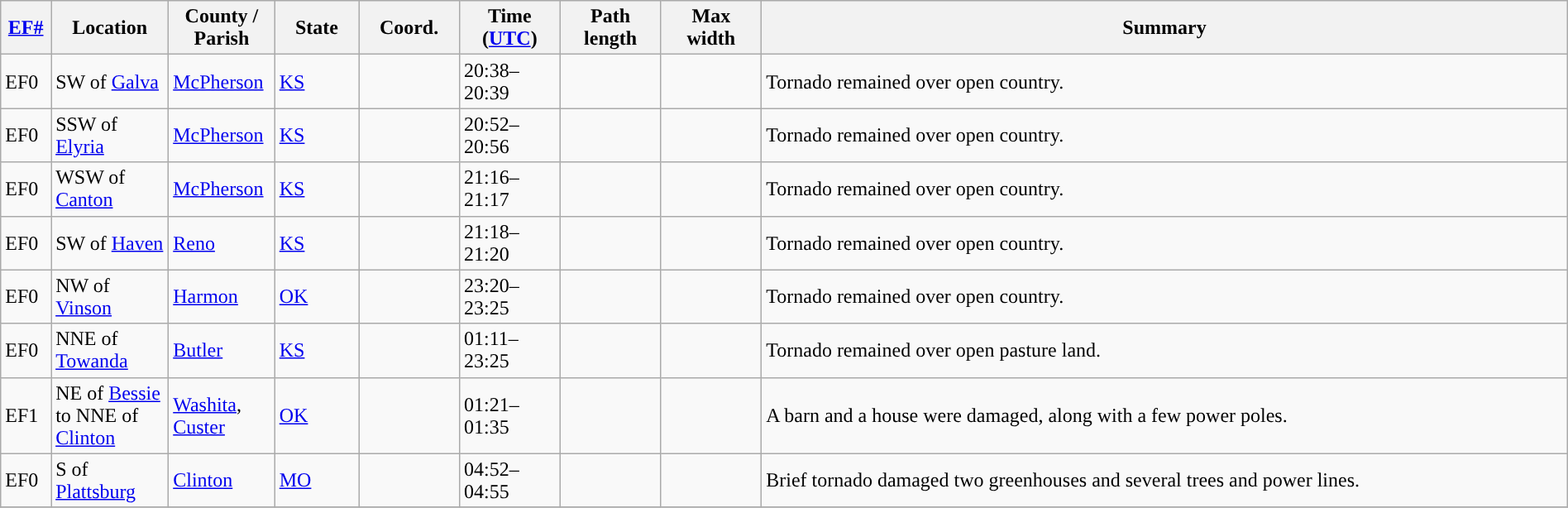<table class="wikitable sortable" style="width:100%;">
<tr>
<th scope="col" width="3%" align="center"><a href='#'>EF#</a></th>
<th scope="col" width="7%" align="center" class="unsortable">Location</th>
<th scope="col" width="6%" align="center" class="unsortable">County / Parish</th>
<th scope="col" width="5%" align="center">State</th>
<th scope="col" width="6%" align="center">Coord.</th>
<th scope="col" width="6%" align="center">Time (<a href='#'>UTC</a>)</th>
<th scope="col" width="6%" align="center">Path length</th>
<th scope="col" width="6%" align="center">Max width</th>
<th scope="col" width="48%" class="unsortable" align="center">Summary</th>
</tr>
<tr>
<td>EF0</td>
<td>SW of <a href='#'>Galva</a></td>
<td><a href='#'>McPherson</a></td>
<td><a href='#'>KS</a></td>
<td></td>
<td>20:38–20:39</td>
<td></td>
<td></td>
<td>Tornado remained over open country.</td>
</tr>
<tr>
<td>EF0</td>
<td>SSW of <a href='#'>Elyria</a></td>
<td><a href='#'>McPherson</a></td>
<td><a href='#'>KS</a></td>
<td></td>
<td>20:52–20:56</td>
<td></td>
<td></td>
<td>Tornado remained over open country.</td>
</tr>
<tr>
<td>EF0</td>
<td>WSW of <a href='#'>Canton</a></td>
<td><a href='#'>McPherson</a></td>
<td><a href='#'>KS</a></td>
<td></td>
<td>21:16–21:17</td>
<td></td>
<td></td>
<td>Tornado remained over open country.</td>
</tr>
<tr>
<td>EF0</td>
<td>SW of <a href='#'>Haven</a></td>
<td><a href='#'>Reno</a></td>
<td><a href='#'>KS</a></td>
<td></td>
<td>21:18–21:20</td>
<td></td>
<td></td>
<td>Tornado remained over open country.</td>
</tr>
<tr>
<td>EF0</td>
<td>NW of <a href='#'>Vinson</a></td>
<td><a href='#'>Harmon</a></td>
<td><a href='#'>OK</a></td>
<td></td>
<td>23:20–23:25</td>
<td></td>
<td></td>
<td>Tornado remained over open country.</td>
</tr>
<tr>
<td>EF0</td>
<td>NNE of <a href='#'>Towanda</a></td>
<td><a href='#'>Butler</a></td>
<td><a href='#'>KS</a></td>
<td></td>
<td>01:11–23:25</td>
<td></td>
<td></td>
<td>Tornado remained over open pasture land.</td>
</tr>
<tr>
<td>EF1</td>
<td>NE of <a href='#'>Bessie</a> to NNE of <a href='#'>Clinton</a></td>
<td><a href='#'>Washita</a>, <a href='#'>Custer</a></td>
<td><a href='#'>OK</a></td>
<td></td>
<td>01:21–01:35</td>
<td></td>
<td></td>
<td>A barn and a house were damaged, along with a few power poles.</td>
</tr>
<tr>
<td>EF0</td>
<td>S of <a href='#'>Plattsburg</a></td>
<td><a href='#'>Clinton</a></td>
<td><a href='#'>MO</a></td>
<td></td>
<td>04:52–04:55</td>
<td></td>
<td></td>
<td>Brief tornado damaged two greenhouses and several trees and power lines.</td>
</tr>
<tr>
</tr>
</table>
